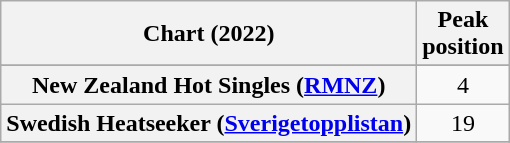<table class="wikitable sortable plainrowheaders" style="text-align:center;">
<tr>
<th scope="col">Chart (2022)</th>
<th scope="col">Peak<br>position</th>
</tr>
<tr>
</tr>
<tr>
<th scope="row">New Zealand Hot Singles (<a href='#'>RMNZ</a>)</th>
<td>4</td>
</tr>
<tr>
<th scope="row">Swedish Heatseeker (<a href='#'>Sverigetopplistan</a>)</th>
<td>19</td>
</tr>
<tr>
</tr>
</table>
